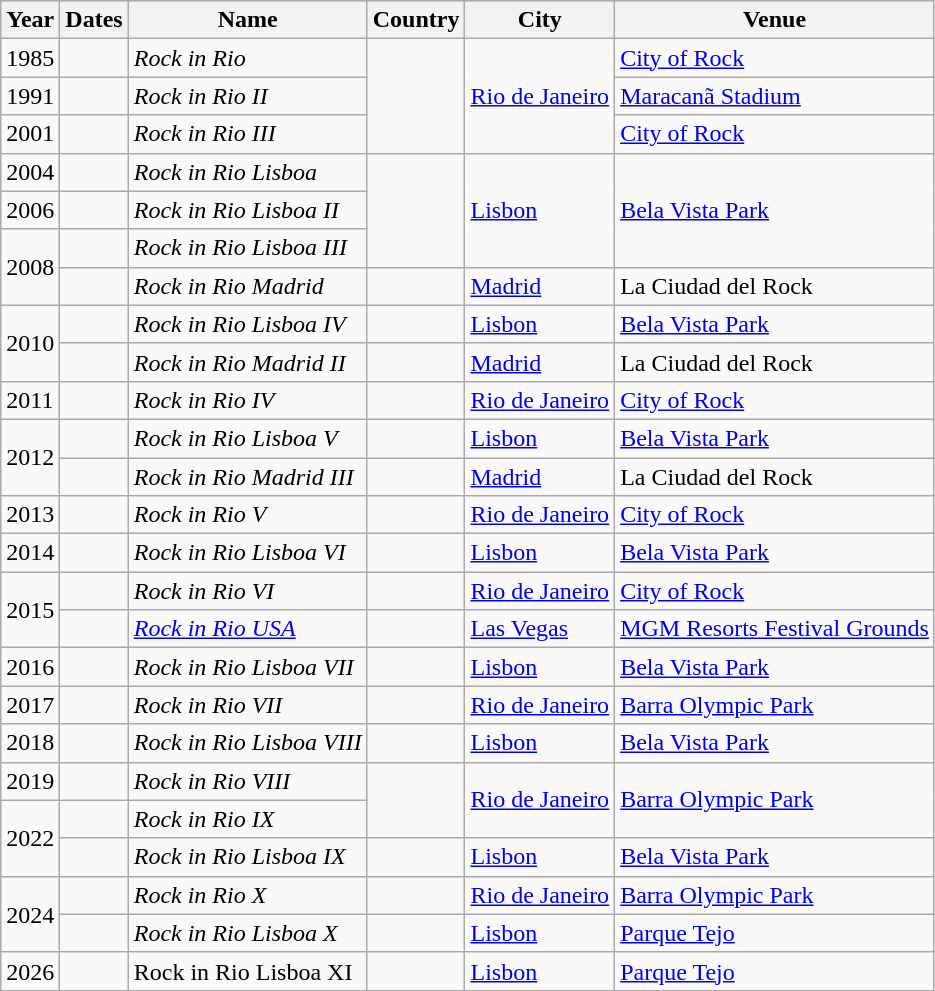<table class="wikitable">
<tr>
<th>Year</th>
<th>Dates</th>
<th>Name</th>
<th>Country</th>
<th>City</th>
<th>Venue</th>
</tr>
<tr>
<td>1985</td>
<td></td>
<td><em>Rock in Rio</em></td>
<td rowspan="3"></td>
<td rowspan=3><a href='#'>Rio de Janeiro</a></td>
<td><a href='#'>City of Rock</a></td>
</tr>
<tr>
<td>1991</td>
<td></td>
<td><em>Rock in Rio II</em></td>
<td><a href='#'>Maracanã Stadium</a></td>
</tr>
<tr>
<td>2001</td>
<td></td>
<td><em>Rock in Rio III</em></td>
<td><a href='#'>City of Rock</a></td>
</tr>
<tr>
<td>2004</td>
<td></td>
<td><em>Rock in Rio Lisboa</em></td>
<td rowspan="3"></td>
<td rowspan=3><a href='#'>Lisbon</a></td>
<td rowspan=3><a href='#'>Bela Vista Park</a></td>
</tr>
<tr>
<td>2006</td>
<td></td>
<td><em>Rock in Rio Lisboa II</em></td>
</tr>
<tr>
<td rowspan="2">2008</td>
<td></td>
<td><em>Rock in Rio Lisboa III</em></td>
</tr>
<tr>
<td></td>
<td><em>Rock in Rio Madrid</em></td>
<td></td>
<td><a href='#'>Madrid</a></td>
<td>La Ciudad del Rock</td>
</tr>
<tr>
<td rowspan="2">2010</td>
<td></td>
<td><em>Rock in Rio Lisboa IV</em></td>
<td></td>
<td><a href='#'>Lisbon</a></td>
<td><a href='#'>Bela Vista Park</a></td>
</tr>
<tr>
<td></td>
<td><em>Rock in Rio Madrid II</em></td>
<td></td>
<td><a href='#'>Madrid</a></td>
<td>La Ciudad del Rock</td>
</tr>
<tr>
<td>2011</td>
<td></td>
<td><em>Rock in Rio IV</em></td>
<td></td>
<td><a href='#'>Rio de Janeiro</a></td>
<td><a href='#'>City of Rock</a></td>
</tr>
<tr>
<td rowspan="2">2012</td>
<td></td>
<td><em>Rock in Rio Lisboa V</em></td>
<td></td>
<td><a href='#'>Lisbon</a></td>
<td><a href='#'>Bela Vista Park</a></td>
</tr>
<tr>
<td></td>
<td><em>Rock in Rio Madrid III</em></td>
<td></td>
<td><a href='#'>Madrid</a></td>
<td>La Ciudad del Rock</td>
</tr>
<tr>
<td>2013</td>
<td></td>
<td><em>Rock in Rio V</em></td>
<td></td>
<td><a href='#'>Rio de Janeiro</a></td>
<td><a href='#'>City of Rock</a></td>
</tr>
<tr>
<td>2014</td>
<td></td>
<td><em>Rock in Rio Lisboa VI</em></td>
<td></td>
<td><a href='#'>Lisbon</a></td>
<td><a href='#'>Bela Vista Park</a></td>
</tr>
<tr>
<td rowspan="2">2015</td>
<td></td>
<td><em>Rock in Rio VI</em></td>
<td></td>
<td><a href='#'>Rio de Janeiro</a></td>
<td><a href='#'>City of Rock</a></td>
</tr>
<tr>
<td></td>
<td><em><a href='#'>Rock in Rio USA</a></em></td>
<td></td>
<td><a href='#'>Las Vegas</a></td>
<td><a href='#'>MGM Resorts Festival Grounds</a></td>
</tr>
<tr>
<td>2016</td>
<td></td>
<td><em>Rock in Rio Lisboa VII</em></td>
<td></td>
<td><a href='#'>Lisbon</a></td>
<td><a href='#'>Bela Vista Park</a></td>
</tr>
<tr>
<td>2017</td>
<td></td>
<td><em>Rock in Rio VII</em></td>
<td></td>
<td><a href='#'>Rio de Janeiro</a></td>
<td><a href='#'>Barra Olympic Park</a></td>
</tr>
<tr>
<td>2018</td>
<td></td>
<td><em>Rock in Rio Lisboa VIII</em></td>
<td></td>
<td><a href='#'>Lisbon</a></td>
<td><a href='#'>Bela Vista Park</a></td>
</tr>
<tr>
<td>2019</td>
<td></td>
<td><em>Rock in Rio VIII</em></td>
<td rowspan="2"></td>
<td rowspan=2><a href='#'>Rio de Janeiro</a></td>
<td rowspan=2><a href='#'>Barra Olympic Park</a></td>
</tr>
<tr>
<td rowspan="2">2022</td>
<td></td>
<td><em>Rock in Rio IX</em></td>
</tr>
<tr>
<td></td>
<td><em>Rock in Rio Lisboa IX</em></td>
<td></td>
<td><a href='#'>Lisbon</a></td>
<td><a href='#'>Bela Vista Park</a></td>
</tr>
<tr>
<td rowspan="2">2024</td>
<td></td>
<td><em>Rock in Rio X</em></td>
<td></td>
<td><a href='#'>Rio de Janeiro</a></td>
<td><a href='#'>Barra Olympic Park</a></td>
</tr>
<tr>
<td></td>
<td><em>Rock in Rio Lisboa X</em></td>
<td></td>
<td><a href='#'>Lisbon</a></td>
<td><a href='#'>Parque Tejo</a></td>
</tr>
<tr>
<td>2026</td>
<td></td>
<td>Rock in Rio Lisboa XI</td>
<td></td>
<td><a href='#'>Lisbon</a></td>
<td><a href='#'>Parque Tejo</a></td>
</tr>
</table>
